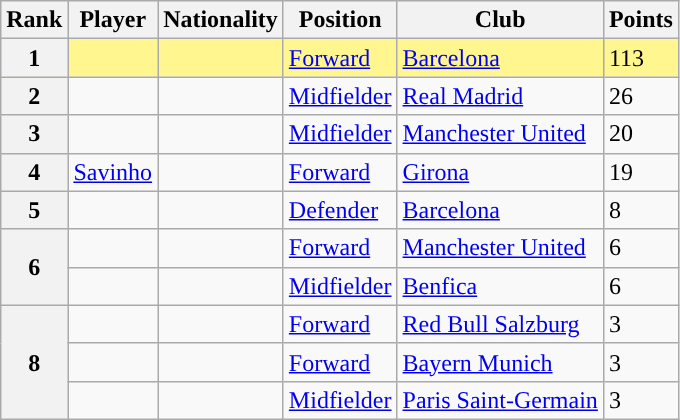<table class="wikitable sortable">
<tr>
<th scope="col">Rank</th>
<th scope="col">Player</th>
<th scope="col">Nationality</th>
<th scope="col">Position</th>
<th scope="col">Club</th>
<th scope="col">Points</th>
</tr>
<tr style="background-color:#FFF68F">
<th scope="row">1</th>
<td><strong></strong></td>
<td></td>
<td><a href='#'>Forward</a></td>
<td> <a href='#'>Barcelona</a></td>
<td>113</td>
</tr>
<tr>
<th scope="row">2</th>
<td></td>
<td></td>
<td><a href='#'>Midfielder</a></td>
<td> <a href='#'>Real Madrid</a></td>
<td>26</td>
</tr>
<tr>
<th scope="row">3</th>
<td></td>
<td></td>
<td><a href='#'>Midfielder</a></td>
<td> <a href='#'>Manchester United</a></td>
<td>20</td>
</tr>
<tr>
<th scope="row">4</th>
<td><a href='#'>Savinho</a></td>
<td></td>
<td><a href='#'>Forward</a></td>
<td> <a href='#'>Girona</a></td>
<td>19</td>
</tr>
<tr>
<th scope="row">5</th>
<td></td>
<td></td>
<td><a href='#'>Defender</a></td>
<td> <a href='#'>Barcelona</a></td>
<td>8</td>
</tr>
<tr>
<th scope="row" rowspan="2">6</th>
<td></td>
<td></td>
<td><a href='#'>Forward</a></td>
<td> <a href='#'>Manchester United</a></td>
<td>6</td>
</tr>
<tr>
<td></td>
<td></td>
<td><a href='#'>Midfielder</a></td>
<td> <a href='#'>Benfica</a></td>
<td>6</td>
</tr>
<tr>
<th scope="row" rowspan="3">8</th>
<td></td>
<td></td>
<td><a href='#'>Forward</a></td>
<td> <a href='#'>Red Bull Salzburg</a></td>
<td>3</td>
</tr>
<tr>
<td></td>
<td></td>
<td><a href='#'>Forward</a></td>
<td> <a href='#'>Bayern Munich</a></td>
<td>3</td>
</tr>
<tr>
<td></td>
<td></td>
<td><a href='#'>Midfielder</a></td>
<td> <a href='#'>Paris Saint-Germain</a></td>
<td>3</td>
</tr>
</table>
